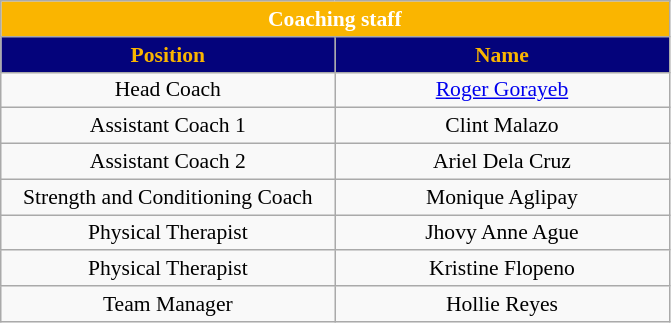<table class="wikitable sortable" style="font-size:90%; text-align:center;">
<tr>
<th colspan="5" style= "background:#FAB500; color:#FFFFFF; text-align: center">Coaching staff</th>
</tr>
<tr align=center>
<th style="width:15em; background:#04037B; color:#FAB500;">Position</th>
<th style="width:15em; background:#04037B; color:#FAB500;">Name</th>
</tr>
<tr>
<td>Head Coach</td>
<td> <a href='#'>Roger Gorayeb</a></td>
</tr>
<tr>
<td>Assistant Coach 1</td>
<td> Clint Malazo</td>
</tr>
<tr>
<td>Assistant Coach 2</td>
<td> Ariel Dela Cruz</td>
</tr>
<tr>
<td>Strength and Conditioning Coach</td>
<td> Monique Aglipay</td>
</tr>
<tr>
<td>Physical Therapist</td>
<td> Jhovy Anne Ague</td>
</tr>
<tr>
<td>Physical Therapist</td>
<td> Kristine Flopeno</td>
</tr>
<tr>
<td>Team Manager</td>
<td> Hollie Reyes</td>
</tr>
</table>
